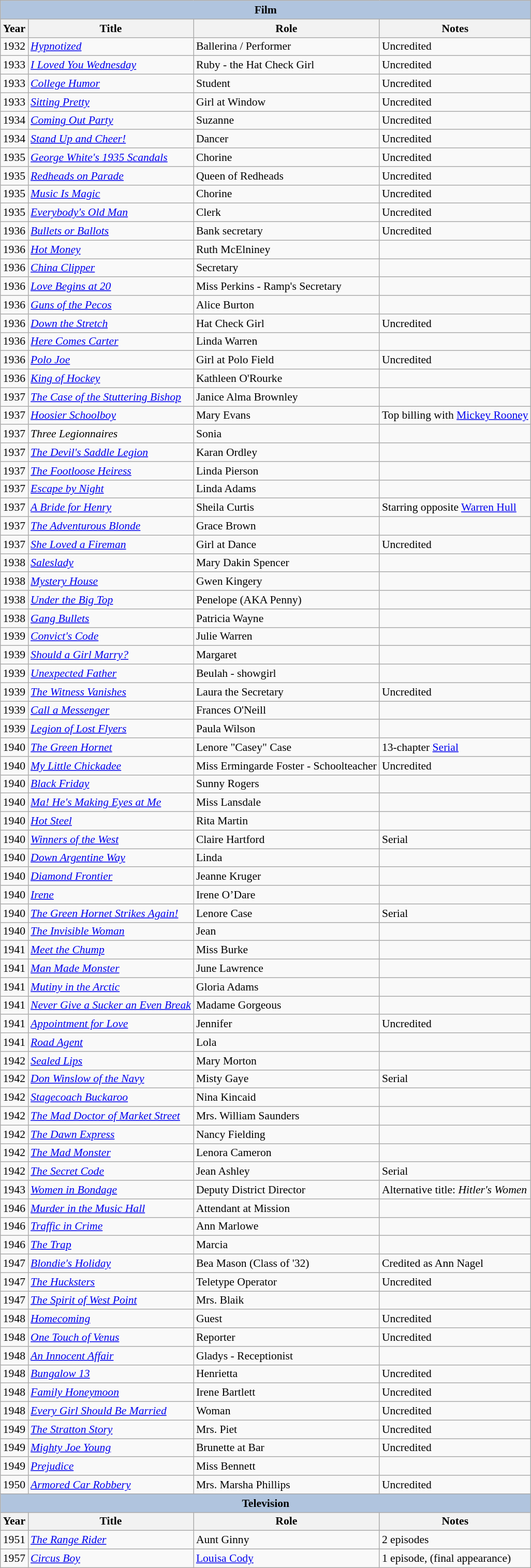<table class="wikitable" style="font-size: 90%;">
<tr>
<th colspan="4" style="background: LightSteelBlue;">Film</th>
</tr>
<tr>
<th>Year</th>
<th>Title</th>
<th>Role</th>
<th>Notes</th>
</tr>
<tr>
<td>1932</td>
<td><em><a href='#'>Hypnotized</a></em></td>
<td>Ballerina / Performer</td>
<td>Uncredited</td>
</tr>
<tr>
<td>1933</td>
<td><em><a href='#'>I Loved You Wednesday</a></em></td>
<td>Ruby - the Hat Check Girl</td>
<td>Uncredited</td>
</tr>
<tr>
<td>1933</td>
<td><em><a href='#'>College Humor</a></em></td>
<td>Student</td>
<td>Uncredited</td>
</tr>
<tr>
<td>1933</td>
<td><em><a href='#'>Sitting Pretty</a></em></td>
<td>Girl at Window</td>
<td>Uncredited</td>
</tr>
<tr>
<td>1934</td>
<td><em><a href='#'>Coming Out Party</a></em></td>
<td>Suzanne</td>
<td>Uncredited</td>
</tr>
<tr>
<td>1934</td>
<td><em><a href='#'>Stand Up and Cheer!</a></em></td>
<td>Dancer</td>
<td>Uncredited</td>
</tr>
<tr>
<td>1935</td>
<td><em><a href='#'>George White's 1935 Scandals</a></em></td>
<td>Chorine</td>
<td>Uncredited</td>
</tr>
<tr>
<td>1935</td>
<td><em><a href='#'>Redheads on Parade</a></em></td>
<td>Queen of Redheads</td>
<td>Uncredited</td>
</tr>
<tr>
<td>1935</td>
<td><em><a href='#'>Music Is Magic</a></em></td>
<td>Chorine</td>
<td>Uncredited</td>
</tr>
<tr>
<td>1935</td>
<td><em><a href='#'>Everybody's Old Man</a></em></td>
<td>Clerk</td>
<td>Uncredited</td>
</tr>
<tr>
<td>1936</td>
<td><em><a href='#'>Bullets or Ballots</a></em></td>
<td>Bank secretary</td>
<td>Uncredited</td>
</tr>
<tr>
<td>1936</td>
<td><em><a href='#'>Hot Money</a></em></td>
<td>Ruth McElniney</td>
<td></td>
</tr>
<tr>
<td>1936</td>
<td><em><a href='#'>China Clipper</a></em></td>
<td>Secretary</td>
<td></td>
</tr>
<tr>
<td>1936</td>
<td><em><a href='#'>Love Begins at 20</a></em></td>
<td>Miss Perkins - Ramp's Secretary</td>
<td></td>
</tr>
<tr>
<td>1936</td>
<td><em><a href='#'>Guns of the Pecos</a></em></td>
<td>Alice Burton</td>
<td></td>
</tr>
<tr>
<td>1936</td>
<td><em><a href='#'>Down the Stretch</a></em></td>
<td>Hat Check Girl</td>
<td>Uncredited</td>
</tr>
<tr>
<td>1936</td>
<td><em><a href='#'>Here Comes Carter</a></em></td>
<td>Linda Warren</td>
<td></td>
</tr>
<tr>
<td>1936</td>
<td><em><a href='#'>Polo Joe</a></em></td>
<td>Girl at Polo Field</td>
<td>Uncredited</td>
</tr>
<tr>
<td>1936</td>
<td><em><a href='#'>King of Hockey</a></em></td>
<td>Kathleen O'Rourke</td>
<td></td>
</tr>
<tr>
<td>1937</td>
<td><em><a href='#'>The Case of the Stuttering Bishop</a></em></td>
<td>Janice Alma Brownley</td>
<td></td>
</tr>
<tr>
<td>1937</td>
<td><em><a href='#'>Hoosier Schoolboy</a></em></td>
<td>Mary Evans</td>
<td>Top billing with <a href='#'>Mickey Rooney</a></td>
</tr>
<tr>
<td>1937</td>
<td><em>Three Legionnaires</em></td>
<td>Sonia</td>
<td></td>
</tr>
<tr>
<td>1937</td>
<td><em><a href='#'>The Devil's Saddle Legion</a></em></td>
<td>Karan Ordley</td>
<td></td>
</tr>
<tr>
<td>1937</td>
<td><em><a href='#'>The Footloose Heiress</a></em></td>
<td>Linda Pierson</td>
<td></td>
</tr>
<tr>
<td>1937</td>
<td><em><a href='#'>Escape by Night</a></em></td>
<td>Linda Adams</td>
<td></td>
</tr>
<tr>
<td>1937</td>
<td><em> <a href='#'>A Bride for Henry</a></em></td>
<td>Sheila Curtis</td>
<td>Starring opposite <a href='#'>Warren Hull</a></td>
</tr>
<tr>
<td>1937</td>
<td><em><a href='#'>The Adventurous Blonde</a></em></td>
<td>Grace Brown</td>
<td></td>
</tr>
<tr>
<td>1937</td>
<td><em><a href='#'>She Loved a Fireman</a></em></td>
<td>Girl at Dance</td>
<td>Uncredited</td>
</tr>
<tr>
<td>1938</td>
<td><em><a href='#'>Saleslady</a></em></td>
<td>Mary Dakin Spencer</td>
<td></td>
</tr>
<tr>
<td>1938</td>
<td><em><a href='#'>Mystery House</a></em></td>
<td>Gwen Kingery</td>
<td></td>
</tr>
<tr>
<td>1938</td>
<td><em><a href='#'>Under the Big Top</a></em></td>
<td>Penelope (AKA Penny)</td>
<td></td>
</tr>
<tr>
<td>1938</td>
<td><em><a href='#'>Gang Bullets</a></em></td>
<td>Patricia Wayne</td>
<td></td>
</tr>
<tr>
<td>1939</td>
<td><em><a href='#'>Convict's Code</a></em></td>
<td>Julie Warren</td>
<td></td>
</tr>
<tr>
<td>1939</td>
<td><em><a href='#'>Should a Girl Marry?</a></em></td>
<td>Margaret</td>
<td></td>
</tr>
<tr>
<td>1939</td>
<td><em><a href='#'>Unexpected Father</a></em></td>
<td>Beulah - showgirl</td>
<td></td>
</tr>
<tr>
<td>1939</td>
<td><em><a href='#'>The Witness Vanishes</a></em></td>
<td>Laura the Secretary</td>
<td>Uncredited</td>
</tr>
<tr>
<td>1939</td>
<td><em><a href='#'>Call a Messenger</a></em></td>
<td>Frances O'Neill</td>
<td></td>
</tr>
<tr>
<td>1939</td>
<td><em><a href='#'>Legion of Lost Flyers</a></em></td>
<td>Paula Wilson</td>
<td></td>
</tr>
<tr>
<td>1940</td>
<td><em><a href='#'>The Green Hornet</a></em></td>
<td>Lenore "Casey" Case</td>
<td>13-chapter <a href='#'>Serial</a></td>
</tr>
<tr>
<td>1940</td>
<td><em><a href='#'>My Little Chickadee</a></em></td>
<td>Miss Ermingarde Foster - Schoolteacher</td>
<td>Uncredited</td>
</tr>
<tr>
<td>1940</td>
<td><em><a href='#'>Black Friday</a></em></td>
<td>Sunny Rogers</td>
<td></td>
</tr>
<tr>
<td>1940</td>
<td><em><a href='#'>Ma! He's Making Eyes at Me</a></em></td>
<td>Miss Lansdale</td>
<td></td>
</tr>
<tr>
<td>1940</td>
<td><em><a href='#'>Hot Steel</a></em></td>
<td>Rita Martin</td>
<td></td>
</tr>
<tr>
<td>1940</td>
<td><em><a href='#'>Winners of the West</a></em></td>
<td>Claire Hartford</td>
<td>Serial</td>
</tr>
<tr>
<td>1940</td>
<td><em><a href='#'>Down Argentine Way</a></em></td>
<td>Linda</td>
<td></td>
</tr>
<tr>
<td>1940</td>
<td><em><a href='#'>Diamond Frontier</a></em></td>
<td>Jeanne Kruger</td>
<td></td>
</tr>
<tr>
<td>1940</td>
<td><em><a href='#'>Irene</a></em></td>
<td>Irene O’Dare</td>
<td></td>
</tr>
<tr>
<td>1940</td>
<td><em><a href='#'>The Green Hornet Strikes Again!</a></em></td>
<td>Lenore Case</td>
<td>Serial</td>
</tr>
<tr>
<td>1940</td>
<td><em><a href='#'>The Invisible Woman</a></em></td>
<td>Jean</td>
<td></td>
</tr>
<tr>
<td>1941</td>
<td><em><a href='#'>Meet the Chump</a></em></td>
<td>Miss Burke</td>
<td></td>
</tr>
<tr>
<td>1941</td>
<td><em><a href='#'>Man Made Monster</a></em></td>
<td>June Lawrence</td>
<td></td>
</tr>
<tr>
<td>1941</td>
<td><em><a href='#'>Mutiny in the Arctic</a></em></td>
<td>Gloria Adams</td>
<td></td>
</tr>
<tr>
<td>1941</td>
<td><em><a href='#'>Never Give a Sucker an Even Break</a></em></td>
<td>Madame Gorgeous</td>
<td></td>
</tr>
<tr>
<td>1941</td>
<td><em><a href='#'>Appointment for Love</a></em></td>
<td>Jennifer</td>
<td>Uncredited</td>
</tr>
<tr>
<td>1941</td>
<td><em><a href='#'>Road Agent</a></em></td>
<td>Lola</td>
<td></td>
</tr>
<tr>
<td>1942</td>
<td><em><a href='#'>Sealed Lips</a></em></td>
<td>Mary Morton</td>
<td></td>
</tr>
<tr>
<td>1942</td>
<td><em><a href='#'>Don Winslow of the Navy</a></em></td>
<td>Misty Gaye</td>
<td>Serial</td>
</tr>
<tr>
<td>1942</td>
<td><em><a href='#'>Stagecoach Buckaroo</a></em></td>
<td>Nina Kincaid</td>
<td></td>
</tr>
<tr>
<td>1942</td>
<td><em><a href='#'>The Mad Doctor of Market Street</a></em></td>
<td>Mrs. William Saunders</td>
<td></td>
</tr>
<tr>
<td>1942</td>
<td><em><a href='#'>The Dawn Express</a></em></td>
<td>Nancy Fielding</td>
<td></td>
</tr>
<tr>
<td>1942</td>
<td><em><a href='#'>The Mad Monster</a></em></td>
<td>Lenora Cameron</td>
<td></td>
</tr>
<tr>
<td>1942</td>
<td><em><a href='#'>The Secret Code</a></em></td>
<td>Jean Ashley</td>
<td>Serial</td>
</tr>
<tr>
<td>1943</td>
<td><em><a href='#'>Women in Bondage</a></em></td>
<td>Deputy District Director</td>
<td>Alternative title: <em>Hitler's Women</em></td>
</tr>
<tr>
<td>1946</td>
<td><em><a href='#'>Murder in the Music Hall</a></em></td>
<td>Attendant at Mission</td>
<td></td>
</tr>
<tr>
<td>1946</td>
<td><em><a href='#'>Traffic in Crime</a></em></td>
<td>Ann Marlowe</td>
<td></td>
</tr>
<tr>
<td>1946</td>
<td><em><a href='#'>The Trap</a></em></td>
<td>Marcia</td>
<td></td>
</tr>
<tr>
<td>1947</td>
<td><em><a href='#'>Blondie's Holiday</a></em></td>
<td>Bea Mason (Class of '32)</td>
<td>Credited as Ann Nagel</td>
</tr>
<tr>
<td>1947</td>
<td><em><a href='#'>The Hucksters</a></em></td>
<td>Teletype Operator</td>
<td>Uncredited</td>
</tr>
<tr>
<td>1947</td>
<td><em><a href='#'>The Spirit of West Point</a></em></td>
<td>Mrs. Blaik</td>
<td></td>
</tr>
<tr>
<td>1948</td>
<td><em><a href='#'>Homecoming</a></em></td>
<td>Guest</td>
<td>Uncredited</td>
</tr>
<tr>
<td>1948</td>
<td><em><a href='#'>One Touch of Venus</a></em></td>
<td>Reporter</td>
<td>Uncredited</td>
</tr>
<tr>
<td>1948</td>
<td><em><a href='#'>An Innocent Affair</a></em></td>
<td>Gladys - Receptionist</td>
<td></td>
</tr>
<tr>
<td>1948</td>
<td><em><a href='#'>Bungalow 13</a></em></td>
<td>Henrietta</td>
<td>Uncredited</td>
</tr>
<tr>
<td>1948</td>
<td><em><a href='#'>Family Honeymoon</a></em></td>
<td>Irene Bartlett</td>
<td>Uncredited</td>
</tr>
<tr>
<td>1948</td>
<td><em><a href='#'>Every Girl Should Be Married</a></em></td>
<td>Woman</td>
<td>Uncredited</td>
</tr>
<tr>
<td>1949</td>
<td><em><a href='#'>The Stratton Story</a></em></td>
<td>Mrs. Piet</td>
<td>Uncredited</td>
</tr>
<tr>
<td>1949</td>
<td><em><a href='#'>Mighty Joe Young</a></em></td>
<td>Brunette at Bar</td>
<td>Uncredited</td>
</tr>
<tr>
<td>1949</td>
<td><em><a href='#'>Prejudice</a></em></td>
<td>Miss Bennett</td>
<td></td>
</tr>
<tr>
<td>1950</td>
<td><em><a href='#'>Armored Car Robbery</a></em></td>
<td>Mrs. Marsha Phillips</td>
<td>Uncredited</td>
</tr>
<tr>
<th colspan="4" style="background: LightSteelBlue;">Television</th>
</tr>
<tr>
<th>Year</th>
<th>Title</th>
<th>Role</th>
<th>Notes</th>
</tr>
<tr>
<td>1951</td>
<td><em><a href='#'>The Range Rider</a></em></td>
<td>Aunt Ginny</td>
<td>2 episodes</td>
</tr>
<tr>
<td>1957</td>
<td><em><a href='#'>Circus Boy</a></em></td>
<td><a href='#'>Louisa Cody</a></td>
<td>1 episode, (final appearance)</td>
</tr>
</table>
